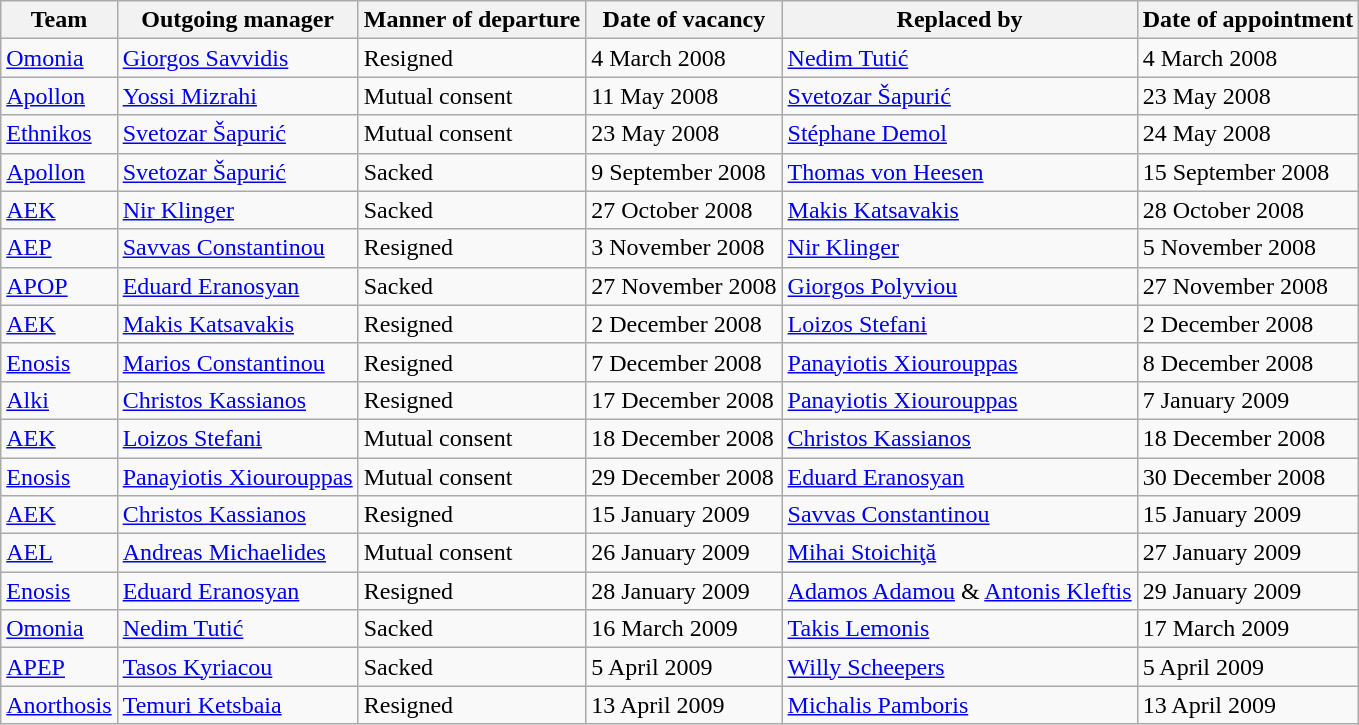<table class="wikitable sortable">
<tr>
<th>Team</th>
<th>Outgoing manager</th>
<th>Manner of departure</th>
<th>Date of vacancy</th>
<th>Replaced by</th>
<th>Date of appointment</th>
</tr>
<tr>
<td><a href='#'>Omonia</a></td>
<td> <a href='#'>Giorgos Savvidis</a></td>
<td>Resigned</td>
<td>4 March 2008</td>
<td> <a href='#'>Nedim Tutić</a></td>
<td>4 March 2008</td>
</tr>
<tr>
<td><a href='#'>Apollon</a></td>
<td> <a href='#'>Yossi Mizrahi</a></td>
<td>Mutual consent</td>
<td>11 May 2008</td>
<td> <a href='#'>Svetozar Šapurić</a></td>
<td>23 May 2008</td>
</tr>
<tr>
<td><a href='#'>Ethnikos</a></td>
<td> <a href='#'>Svetozar Šapurić</a></td>
<td>Mutual consent</td>
<td>23 May 2008</td>
<td> <a href='#'>Stéphane Demol</a></td>
<td>24 May 2008</td>
</tr>
<tr>
<td><a href='#'>Apollon</a></td>
<td> <a href='#'>Svetozar Šapurić</a></td>
<td>Sacked</td>
<td>9 September 2008</td>
<td> <a href='#'>Thomas von Heesen</a></td>
<td>15 September 2008</td>
</tr>
<tr>
<td><a href='#'>AEK</a></td>
<td> <a href='#'>Nir Klinger</a></td>
<td>Sacked</td>
<td>27 October 2008</td>
<td> <a href='#'>Makis Katsavakis</a></td>
<td>28 October 2008</td>
</tr>
<tr>
<td><a href='#'>AEP</a></td>
<td> <a href='#'>Savvas Constantinou</a></td>
<td>Resigned</td>
<td>3 November 2008</td>
<td> <a href='#'>Nir Klinger</a></td>
<td>5 November 2008</td>
</tr>
<tr>
<td><a href='#'>APOP</a></td>
<td> <a href='#'>Eduard Eranosyan</a></td>
<td>Sacked</td>
<td>27 November 2008</td>
<td> <a href='#'>Giorgos Polyviou</a></td>
<td>27 November 2008</td>
</tr>
<tr>
<td><a href='#'>AEK</a></td>
<td> <a href='#'>Makis Katsavakis</a></td>
<td>Resigned</td>
<td>2 December 2008</td>
<td> <a href='#'>Loizos Stefani</a></td>
<td>2 December 2008</td>
</tr>
<tr>
<td><a href='#'>Enosis</a></td>
<td> <a href='#'>Marios Constantinou</a></td>
<td>Resigned</td>
<td>7 December 2008</td>
<td> <a href='#'>Panayiotis Xiourouppas</a></td>
<td>8 December 2008</td>
</tr>
<tr>
<td><a href='#'>Alki</a></td>
<td> <a href='#'>Christos Kassianos</a></td>
<td>Resigned</td>
<td>17 December 2008</td>
<td> <a href='#'>Panayiotis Xiourouppas</a></td>
<td>7 January 2009</td>
</tr>
<tr>
<td><a href='#'>AEK</a></td>
<td> <a href='#'>Loizos Stefani</a></td>
<td>Mutual consent</td>
<td>18 December 2008</td>
<td> <a href='#'>Christos Kassianos</a></td>
<td>18 December 2008</td>
</tr>
<tr>
<td><a href='#'>Enosis</a></td>
<td> <a href='#'>Panayiotis Xiourouppas</a></td>
<td>Mutual consent</td>
<td>29 December 2008</td>
<td> <a href='#'>Eduard Eranosyan</a></td>
<td>30 December 2008</td>
</tr>
<tr>
<td><a href='#'>AEK</a></td>
<td> <a href='#'>Christos Kassianos</a></td>
<td>Resigned</td>
<td>15 January 2009</td>
<td> <a href='#'>Savvas Constantinou</a></td>
<td>15 January 2009</td>
</tr>
<tr>
<td><a href='#'>AEL</a></td>
<td> <a href='#'>Andreas Michaelides</a></td>
<td>Mutual consent</td>
<td>26 January 2009</td>
<td> <a href='#'>Mihai Stoichiţă</a></td>
<td>27 January 2009</td>
</tr>
<tr>
<td><a href='#'>Enosis</a></td>
<td> <a href='#'>Eduard Eranosyan</a></td>
<td>Resigned</td>
<td>28 January 2009</td>
<td> <a href='#'>Adamos Adamou</a> & <a href='#'>Antonis Kleftis</a></td>
<td>29 January 2009</td>
</tr>
<tr>
<td><a href='#'>Omonia</a></td>
<td> <a href='#'>Nedim Tutić</a></td>
<td>Sacked</td>
<td>16 March 2009</td>
<td> <a href='#'>Takis Lemonis</a></td>
<td>17 March 2009</td>
</tr>
<tr>
<td><a href='#'>APEP</a></td>
<td> <a href='#'>Tasos Kyriacou</a></td>
<td>Sacked</td>
<td>5 April 2009</td>
<td> <a href='#'>Willy Scheepers</a></td>
<td>5 April 2009</td>
</tr>
<tr>
<td><a href='#'>Anorthosis</a></td>
<td> <a href='#'>Temuri Ketsbaia</a></td>
<td>Resigned</td>
<td>13 April 2009</td>
<td> <a href='#'>Michalis Pamboris</a></td>
<td>13 April 2009</td>
</tr>
</table>
